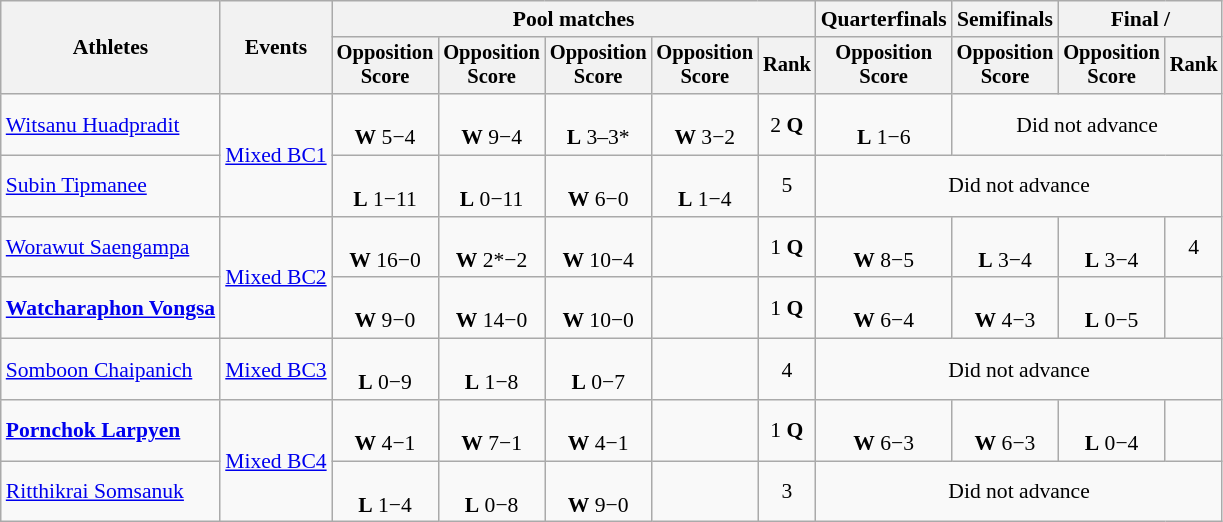<table class=wikitable style="font-size:90%">
<tr>
<th rowspan="2">Athletes</th>
<th rowspan="2">Events</th>
<th colspan="5">Pool matches</th>
<th>Quarterfinals</th>
<th>Semifinals</th>
<th colspan=2>Final / </th>
</tr>
<tr style="font-size:95%">
<th>Opposition<br>Score</th>
<th>Opposition<br>Score</th>
<th>Opposition<br>Score</th>
<th>Opposition<br>Score</th>
<th>Rank</th>
<th>Opposition<br>Score</th>
<th>Opposition<br>Score</th>
<th>Opposition<br>Score</th>
<th>Rank</th>
</tr>
<tr align=center>
<td align=left><a href='#'>Witsanu Huadpradit</a></td>
<td align=left rowspan="2"><a href='#'>Mixed BC1</a></td>
<td><br><strong>W</strong> 5−4</td>
<td><br><strong>W</strong> 9−4</td>
<td><br><strong>L</strong> 3–3*</td>
<td><br><strong>W</strong> 3−2</td>
<td>2 <strong>Q</strong></td>
<td><br><strong>L</strong> 1−6</td>
<td colspan="3">Did not advance</td>
</tr>
<tr align=center>
<td align=left><a href='#'>Subin Tipmanee</a></td>
<td><br><strong>L</strong> 1−11</td>
<td><br><strong>L</strong> 0−11</td>
<td><br><strong>W</strong> 6−0</td>
<td><br><strong>L</strong> 1−4</td>
<td>5</td>
<td colspan="4">Did not advance</td>
</tr>
<tr align=center>
<td align=left><a href='#'>Worawut Saengampa</a></td>
<td align=left rowspan="2"><a href='#'>Mixed BC2</a></td>
<td><br><strong>W</strong> 16−0</td>
<td><br><strong>W</strong> 2*−2</td>
<td><br><strong>W</strong> 10−4</td>
<td></td>
<td>1 <strong>Q</strong></td>
<td><br><strong>W</strong> 8−5</td>
<td><br><strong>L</strong> 3−4</td>
<td><br><strong>L</strong> 3−4</td>
<td>4</td>
</tr>
<tr align=center>
<td align=left><strong><a href='#'>Watcharaphon Vongsa</a></strong></td>
<td><br><strong>W</strong> 9−0</td>
<td><br><strong>W</strong> 14−0</td>
<td><br><strong>W</strong> 10−0</td>
<td></td>
<td>1 <strong>Q</strong></td>
<td><br><strong>W</strong> 6−4</td>
<td><br><strong>W</strong> 4−3</td>
<td><br><strong>L</strong> 0−5</td>
<td></td>
</tr>
<tr align="center">
<td align="left"><a href='#'>Somboon Chaipanich</a></td>
<td align="left"><a href='#'>Mixed BC3</a></td>
<td><br><strong>L</strong> 0−9</td>
<td><br><strong>L</strong> 1−8</td>
<td><br><strong>L</strong> 0−7</td>
<td></td>
<td>4</td>
<td colspan="4">Did not advance</td>
</tr>
<tr align=center>
<td align=left><strong><a href='#'>Pornchok Larpyen</a></strong></td>
<td align=left rowspan="2"><a href='#'>Mixed BC4</a></td>
<td><br><strong>W</strong> 4−1</td>
<td><br><strong>W</strong> 7−1</td>
<td><br><strong>W</strong> 4−1</td>
<td></td>
<td>1 <strong>Q</strong></td>
<td><br><strong>W</strong> 6−3</td>
<td><br><strong>W</strong> 6−3</td>
<td><br><strong>L</strong> 0−4</td>
<td></td>
</tr>
<tr align=center>
<td align=left><a href='#'>Ritthikrai Somsanuk</a></td>
<td><br><strong>L</strong> 1−4</td>
<td><br><strong>L</strong> 0−8</td>
<td><br><strong>W</strong> 9−0</td>
<td></td>
<td>3</td>
<td colspan="4">Did not advance</td>
</tr>
</table>
